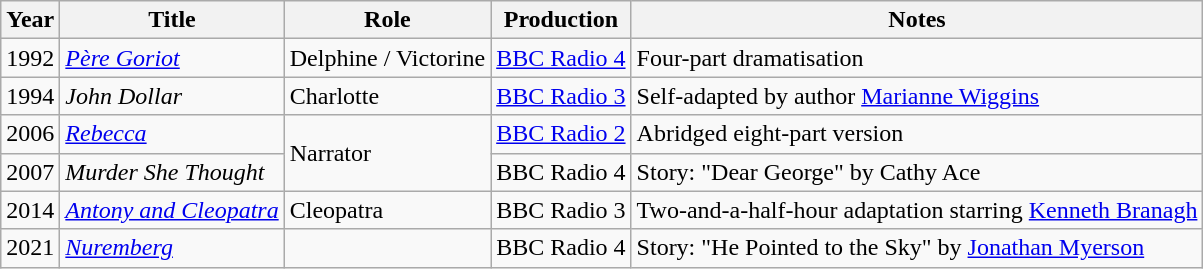<table class="wikitable sortable">
<tr>
<th>Year</th>
<th>Title</th>
<th>Role</th>
<th>Production</th>
<th class="unsortable">Notes</th>
</tr>
<tr>
<td>1992</td>
<td><em><a href='#'>Père Goriot</a></em></td>
<td>Delphine / Victorine</td>
<td><a href='#'>BBC Radio 4</a></td>
<td>Four-part dramatisation</td>
</tr>
<tr>
<td>1994</td>
<td><em>John Dollar</em></td>
<td>Charlotte</td>
<td><a href='#'>BBC Radio 3</a></td>
<td>Self-adapted by author <a href='#'>Marianne Wiggins</a></td>
</tr>
<tr>
<td>2006</td>
<td><em><a href='#'>Rebecca</a></em></td>
<td rowspan="2">Narrator</td>
<td><a href='#'>BBC Radio 2</a></td>
<td>Abridged eight-part version</td>
</tr>
<tr>
<td>2007</td>
<td><em>Murder She Thought</em></td>
<td>BBC Radio 4</td>
<td>Story: "Dear George" by Cathy Ace</td>
</tr>
<tr>
<td>2014</td>
<td><em><a href='#'>Antony and Cleopatra</a></em></td>
<td>Cleopatra</td>
<td>BBC Radio 3</td>
<td>Two-and-a-half-hour adaptation starring <a href='#'>Kenneth Branagh</a></td>
</tr>
<tr>
<td>2021</td>
<td><em><a href='#'>Nuremberg</a></em></td>
<td></td>
<td>BBC Radio 4</td>
<td>Story: "He Pointed to the Sky" by <a href='#'>Jonathan Myerson</a></td>
</tr>
</table>
